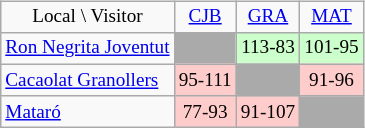<table class="wikitable" style="text-align:center; font-size:80%; display:inline-table;">
<tr>
<td>Local \ Visitor</td>
<td><a href='#'>CJB</a></td>
<td><a href='#'>GRA</a></td>
<td><a href='#'>MAT</a></td>
</tr>
<tr>
<td align=left><a href='#'>Ron Negrita Joventut</a></td>
<td style="background:#AAAAAA"></td>
<td style="background:#CFC">113-83</td>
<td style="background:#CFC">101-95</td>
</tr>
<tr>
<td align=left><a href='#'>Cacaolat Granollers</a></td>
<td style="background:#FCC">95-111</td>
<td style="background:#AAAAAA"></td>
<td style="background:#FCC">91-96</td>
</tr>
<tr>
<td align=left><a href='#'>Mataró</a></td>
<td style="background:#FCC">77-93</td>
<td style="background:#FCC">91-107</td>
<td style="background:#AAAAAA"></td>
</tr>
</table>
